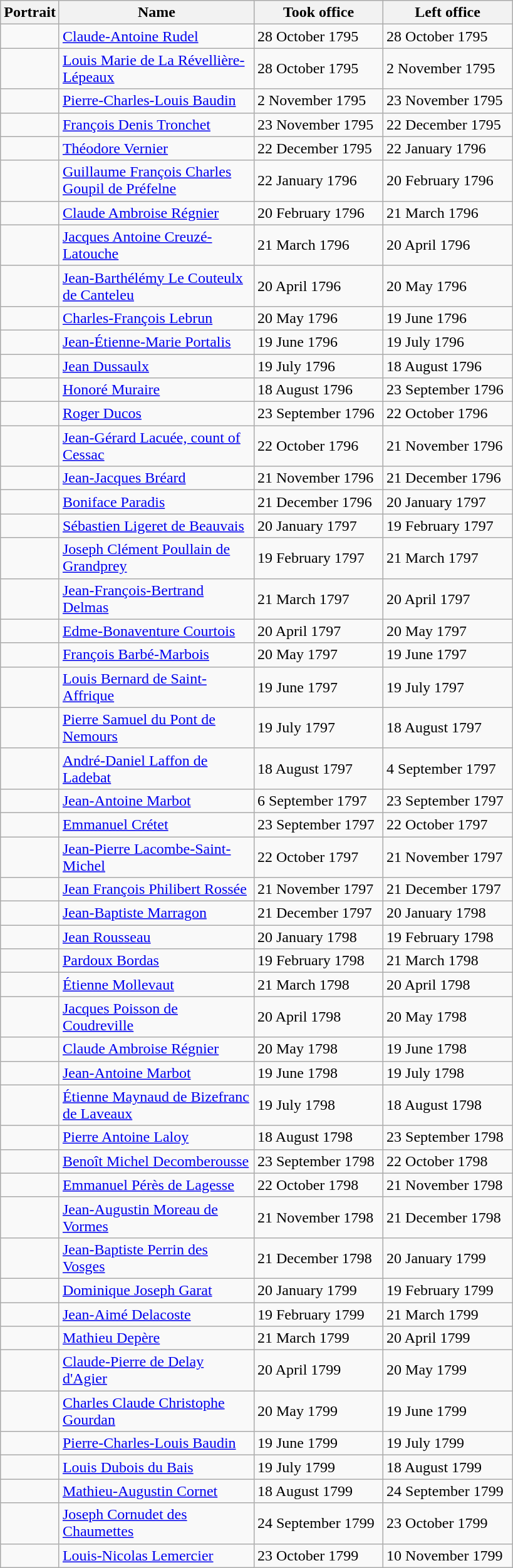<table class="wikitable">
<tr>
<th>Portrait</th>
<th width=200>Name</th>
<th width=130>Took office</th>
<th width=130>Left office</th>
</tr>
<tr>
<td></td>
<td><a href='#'>Claude-Antoine Rudel</a></td>
<td>28 October 1795</td>
<td>28 October 1795</td>
</tr>
<tr>
<td></td>
<td><a href='#'>Louis Marie de La Révellière-Lépeaux</a></td>
<td>28 October 1795</td>
<td>2 November 1795</td>
</tr>
<tr>
<td></td>
<td><a href='#'>Pierre-Charles-Louis Baudin</a></td>
<td>2 November 1795</td>
<td>23 November 1795</td>
</tr>
<tr>
<td></td>
<td><a href='#'>François Denis Tronchet</a></td>
<td>23 November 1795</td>
<td>22 December 1795</td>
</tr>
<tr>
<td></td>
<td><a href='#'>Théodore Vernier</a></td>
<td>22 December 1795</td>
<td>22 January 1796</td>
</tr>
<tr>
<td></td>
<td><a href='#'>Guillaume François Charles Goupil de Préfelne</a></td>
<td>22 January 1796</td>
<td>20 February 1796</td>
</tr>
<tr>
<td></td>
<td><a href='#'>Claude Ambroise Régnier</a></td>
<td>20 February 1796</td>
<td>21 March 1796</td>
</tr>
<tr>
<td></td>
<td><a href='#'>Jacques Antoine Creuzé-Latouche</a></td>
<td>21 March 1796</td>
<td>20 April 1796</td>
</tr>
<tr>
<td></td>
<td><a href='#'>Jean-Barthélémy Le Couteulx de Canteleu</a></td>
<td>20 April 1796</td>
<td>20 May 1796</td>
</tr>
<tr>
<td></td>
<td><a href='#'>Charles-François Lebrun</a></td>
<td>20 May 1796</td>
<td>19 June 1796</td>
</tr>
<tr>
<td></td>
<td><a href='#'>Jean-Étienne-Marie Portalis</a></td>
<td>19 June 1796</td>
<td>19 July 1796</td>
</tr>
<tr>
<td></td>
<td><a href='#'>Jean Dussaulx</a></td>
<td>19 July 1796</td>
<td>18 August 1796</td>
</tr>
<tr>
<td></td>
<td><a href='#'>Honoré Muraire</a></td>
<td>18 August 1796</td>
<td>23 September 1796</td>
</tr>
<tr>
<td></td>
<td><a href='#'>Roger Ducos</a></td>
<td>23 September 1796</td>
<td>22 October 1796</td>
</tr>
<tr>
<td></td>
<td><a href='#'>Jean-Gérard Lacuée, count of Cessac</a></td>
<td>22 October 1796</td>
<td>21 November 1796</td>
</tr>
<tr>
<td></td>
<td><a href='#'>Jean-Jacques Bréard</a></td>
<td>21 November 1796</td>
<td>21 December 1796</td>
</tr>
<tr>
<td></td>
<td><a href='#'>Boniface Paradis</a></td>
<td>21 December 1796</td>
<td>20 January 1797</td>
</tr>
<tr>
<td></td>
<td><a href='#'>Sébastien Ligeret de Beauvais</a></td>
<td>20 January 1797</td>
<td>19 February 1797</td>
</tr>
<tr>
<td></td>
<td><a href='#'>Joseph Clément Poullain de Grandprey</a></td>
<td>19 February 1797</td>
<td>21 March 1797</td>
</tr>
<tr>
<td></td>
<td><a href='#'>Jean-François-Bertrand Delmas</a></td>
<td>21 March 1797</td>
<td>20 April 1797</td>
</tr>
<tr>
<td></td>
<td><a href='#'>Edme-Bonaventure Courtois</a></td>
<td>20 April 1797</td>
<td>20 May 1797</td>
</tr>
<tr>
<td></td>
<td><a href='#'>François Barbé-Marbois</a></td>
<td>20 May 1797</td>
<td>19 June 1797</td>
</tr>
<tr>
<td></td>
<td><a href='#'>Louis Bernard de Saint-Affrique</a></td>
<td>19 June 1797</td>
<td>19 July 1797</td>
</tr>
<tr>
<td></td>
<td><a href='#'>Pierre Samuel du Pont de Nemours</a></td>
<td>19 July 1797</td>
<td>18 August 1797</td>
</tr>
<tr>
<td></td>
<td><a href='#'>André-Daniel Laffon de Ladebat</a></td>
<td>18 August 1797</td>
<td>4 September 1797</td>
</tr>
<tr>
<td></td>
<td><a href='#'>Jean-Antoine Marbot</a></td>
<td>6 September 1797</td>
<td>23 September 1797</td>
</tr>
<tr>
<td></td>
<td><a href='#'>Emmanuel Crétet</a></td>
<td>23 September 1797</td>
<td>22 October 1797</td>
</tr>
<tr>
<td></td>
<td><a href='#'>Jean-Pierre Lacombe-Saint-Michel</a></td>
<td>22 October 1797</td>
<td>21 November 1797</td>
</tr>
<tr>
<td></td>
<td><a href='#'>Jean François Philibert Rossée</a></td>
<td>21 November 1797</td>
<td>21 December 1797</td>
</tr>
<tr>
<td></td>
<td><a href='#'>Jean-Baptiste Marragon</a></td>
<td>21 December 1797</td>
<td>20 January 1798</td>
</tr>
<tr>
<td></td>
<td><a href='#'>Jean Rousseau</a></td>
<td>20 January 1798</td>
<td>19 February 1798</td>
</tr>
<tr>
<td></td>
<td><a href='#'>Pardoux Bordas</a></td>
<td>19 February 1798</td>
<td>21 March 1798</td>
</tr>
<tr>
<td></td>
<td><a href='#'>Étienne Mollevaut</a></td>
<td>21 March 1798</td>
<td>20 April 1798</td>
</tr>
<tr>
<td></td>
<td><a href='#'>Jacques Poisson de Coudreville</a></td>
<td>20 April 1798</td>
<td>20 May 1798</td>
</tr>
<tr>
<td></td>
<td><a href='#'>Claude Ambroise Régnier</a></td>
<td>20 May 1798</td>
<td>19 June 1798</td>
</tr>
<tr>
<td></td>
<td><a href='#'>Jean-Antoine Marbot</a></td>
<td>19 June 1798</td>
<td>19 July 1798</td>
</tr>
<tr>
<td></td>
<td><a href='#'>Étienne Maynaud de Bizefranc de Laveaux</a></td>
<td>19 July 1798</td>
<td>18 August 1798</td>
</tr>
<tr>
<td></td>
<td><a href='#'>Pierre Antoine Laloy</a></td>
<td>18 August 1798</td>
<td>23 September 1798</td>
</tr>
<tr>
<td></td>
<td><a href='#'>Benoît Michel Decomberousse</a></td>
<td>23 September 1798</td>
<td>22 October 1798</td>
</tr>
<tr>
<td></td>
<td><a href='#'>Emmanuel Pérès de Lagesse</a></td>
<td>22 October 1798</td>
<td>21 November 1798</td>
</tr>
<tr>
<td></td>
<td><a href='#'>Jean-Augustin Moreau de Vormes</a></td>
<td>21 November 1798</td>
<td>21 December 1798</td>
</tr>
<tr>
<td></td>
<td><a href='#'>Jean-Baptiste Perrin des Vosges</a></td>
<td>21 December 1798</td>
<td>20 January 1799</td>
</tr>
<tr>
<td></td>
<td><a href='#'>Dominique Joseph Garat</a></td>
<td>20 January 1799</td>
<td>19 February 1799</td>
</tr>
<tr>
<td></td>
<td><a href='#'>Jean-Aimé Delacoste</a></td>
<td>19 February 1799</td>
<td>21 March 1799</td>
</tr>
<tr>
<td></td>
<td><a href='#'>Mathieu Depère</a></td>
<td>21 March 1799</td>
<td>20 April 1799</td>
</tr>
<tr>
<td></td>
<td><a href='#'>Claude-Pierre de Delay d'Agier</a></td>
<td>20 April 1799</td>
<td>20 May 1799</td>
</tr>
<tr>
<td></td>
<td><a href='#'>Charles Claude Christophe Gourdan</a></td>
<td>20 May 1799</td>
<td>19 June 1799</td>
</tr>
<tr>
<td></td>
<td><a href='#'>Pierre-Charles-Louis Baudin</a></td>
<td>19 June 1799</td>
<td>19 July 1799</td>
</tr>
<tr>
<td></td>
<td><a href='#'>Louis Dubois du Bais</a></td>
<td>19 July 1799</td>
<td>18 August 1799</td>
</tr>
<tr>
<td></td>
<td><a href='#'>Mathieu-Augustin Cornet</a></td>
<td>18 August 1799</td>
<td>24 September 1799</td>
</tr>
<tr>
<td></td>
<td><a href='#'>Joseph Cornudet des Chaumettes</a></td>
<td>24 September 1799</td>
<td>23 October 1799</td>
</tr>
<tr>
<td></td>
<td><a href='#'>Louis-Nicolas Lemercier</a></td>
<td>23 October 1799</td>
<td>10 November 1799</td>
</tr>
</table>
